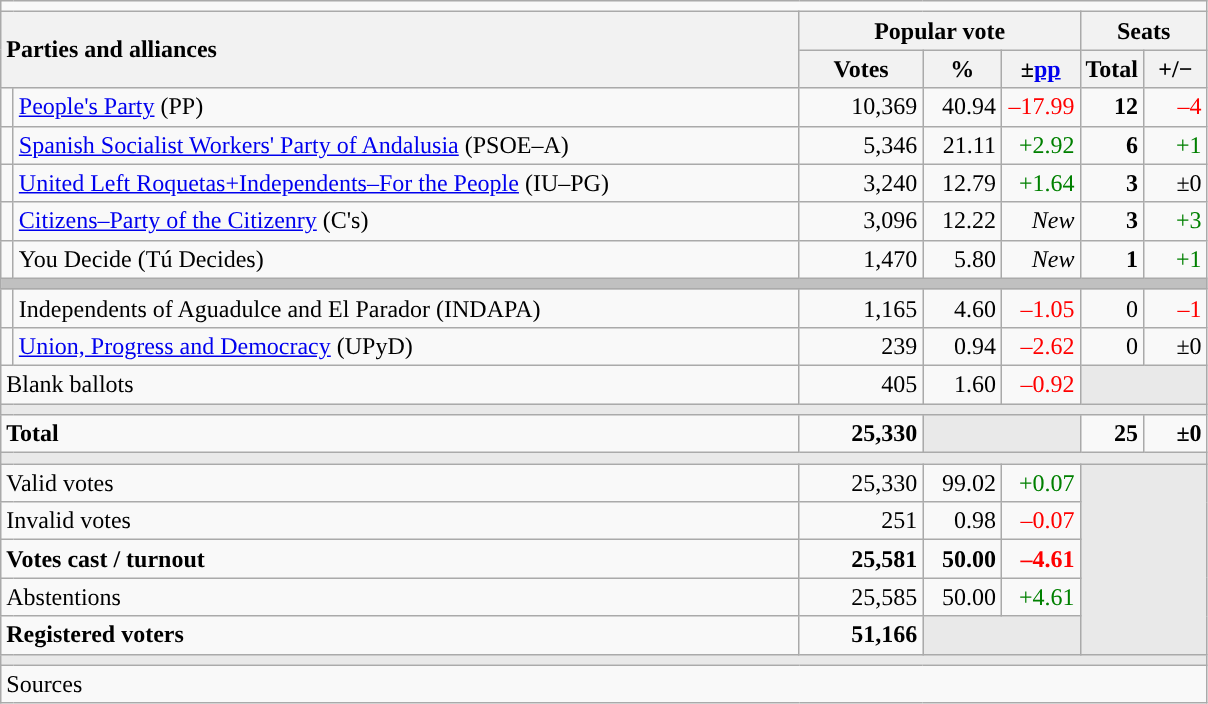<table class="wikitable" style="text-align:right;">
<tr>
<td colspan="7"></td>
</tr>
<tr>
<th style="text-align:left;" rowspan="2" colspan="2" width="525">Parties and alliances</th>
<th colspan="3">Popular vote</th>
<th colspan="2">Seats</th>
</tr>
<tr>
<th width="75">Votes</th>
<th width="45">%</th>
<th width="45">±<a href='#'>pp</a></th>
<th width="35">Total</th>
<th width="35">+/−</th>
</tr>
<tr>
<td width="1" style="color:inherit;background:"></td>
<td align="left"><a href='#'>People's Party</a> (PP)</td>
<td>10,369</td>
<td>40.94</td>
<td style="color:red;">–17.99</td>
<td><strong>12</strong></td>
<td style="color:red;">–4</td>
</tr>
<tr>
<td style="color:inherit;background:"></td>
<td align="left"><a href='#'>Spanish Socialist Workers' Party of Andalusia</a> (PSOE–A)</td>
<td>5,346</td>
<td>21.11</td>
<td style="color:green;">+2.92</td>
<td><strong>6</strong></td>
<td style="color:green;">+1</td>
</tr>
<tr>
<td style="color:inherit;background:"></td>
<td align="left"><a href='#'>United Left Roquetas+Independents–For the People</a> (IU–PG)</td>
<td>3,240</td>
<td>12.79</td>
<td style="color:green;">+1.64</td>
<td><strong>3</strong></td>
<td>±0</td>
</tr>
<tr>
<td style="color:inherit;background:"></td>
<td align="left"><a href='#'>Citizens–Party of the Citizenry</a> (C's)</td>
<td>3,096</td>
<td>12.22</td>
<td><em>New</em></td>
<td><strong>3</strong></td>
<td style="color:green;">+3</td>
</tr>
<tr>
<td style="color:inherit;background:"></td>
<td align="left">You Decide (Tú Decides)</td>
<td>1,470</td>
<td>5.80</td>
<td><em>New</em></td>
<td><strong>1</strong></td>
<td style="color:green;">+1</td>
</tr>
<tr>
<td colspan="7" bgcolor="#C0C0C0"></td>
</tr>
<tr>
<td style="color:inherit;background:"></td>
<td align="left">Independents of Aguadulce and El Parador (INDAPA)</td>
<td>1,165</td>
<td>4.60</td>
<td style="color:red;">–1.05</td>
<td>0</td>
<td style="color:red;">–1</td>
</tr>
<tr>
<td style="color:inherit;background:"></td>
<td align="left"><a href='#'>Union, Progress and Democracy</a> (UPyD)</td>
<td>239</td>
<td>0.94</td>
<td style="color:red;">–2.62</td>
<td>0</td>
<td>±0</td>
</tr>
<tr>
<td align="left" colspan="2">Blank ballots</td>
<td>405</td>
<td>1.60</td>
<td style="color:red;">–0.92</td>
<td bgcolor="#E9E9E9" colspan="2"></td>
</tr>
<tr>
<td colspan="7" bgcolor="#E9E9E9"></td>
</tr>
<tr style="font-weight:bold;">
<td align="left" colspan="2">Total</td>
<td>25,330</td>
<td bgcolor="#E9E9E9" colspan="2"></td>
<td>25</td>
<td>±0</td>
</tr>
<tr>
<td colspan="7" bgcolor="#E9E9E9"></td>
</tr>
<tr>
<td align="left" colspan="2">Valid votes</td>
<td>25,330</td>
<td>99.02</td>
<td style="color:green;">+0.07</td>
<td bgcolor="#E9E9E9" colspan="2" rowspan="5"></td>
</tr>
<tr>
<td align="left" colspan="2">Invalid votes</td>
<td>251</td>
<td>0.98</td>
<td style="color:red;">–0.07</td>
</tr>
<tr style="font-weight:bold;">
<td align="left" colspan="2">Votes cast / turnout</td>
<td>25,581</td>
<td>50.00</td>
<td style="color:red;">–4.61</td>
</tr>
<tr>
<td align="left" colspan="2">Abstentions</td>
<td>25,585</td>
<td>50.00</td>
<td style="color:green;">+4.61</td>
</tr>
<tr style="font-weight:bold;">
<td align="left" colspan="2">Registered voters</td>
<td>51,166</td>
<td bgcolor="#E9E9E9" colspan="2"></td>
</tr>
<tr>
<td colspan="7" bgcolor="#E9E9E9"></td>
</tr>
<tr>
<td align="left" colspan="7">Sources</td>
</tr>
</table>
